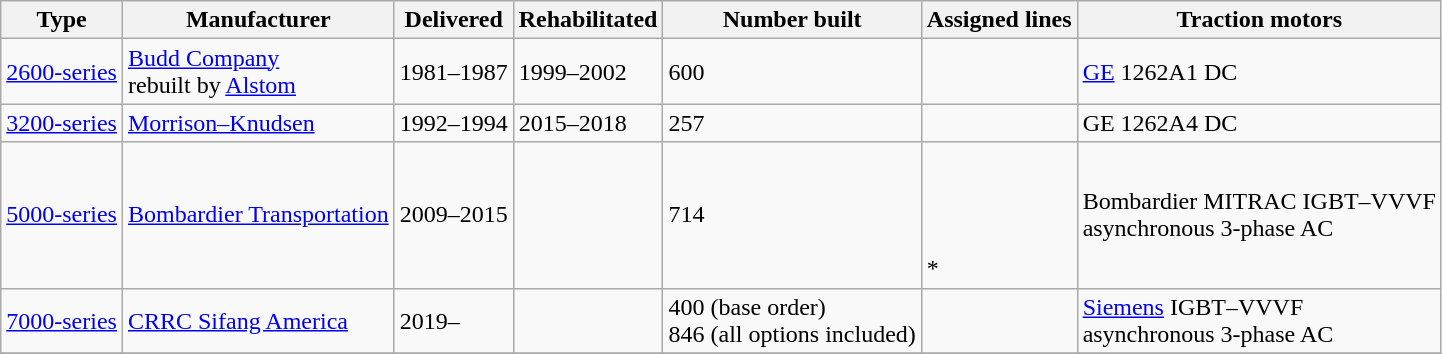<table class="wikitable">
<tr>
<th>Type</th>
<th>Manufacturer</th>
<th>Delivered</th>
<th>Rehabilitated</th>
<th>Number built</th>
<th>Assigned lines</th>
<th>Traction motors</th>
</tr>
<tr>
<td rowspan="2"><a href='#'>2600-series</a></td>
<td rowspan="2"><a href='#'>Budd Company</a><br>rebuilt by <a href='#'>Alstom</a></td>
<td rowspan="2">1981–1987</td>
<td rowspan="2">1999–2002</td>
<td rowspan="2">600</td>
<td><br><br></td>
<td rowspan="2"><a href='#'>GE</a> 1262A1 DC</td>
</tr>
<tr>
<td rowspan="2"><br></td>
</tr>
<tr>
<td><a href='#'>3200-series</a></td>
<td><a href='#'>Morrison–Knudsen</a></td>
<td>1992–1994</td>
<td>2015–2018</td>
<td>257</td>
<td>GE 1262A4 DC</td>
</tr>
<tr>
<td><a href='#'>5000-series</a></td>
<td><a href='#'>Bombardier Transportation</a></td>
<td>2009–2015</td>
<td></td>
<td>714</td>
<td><br><br><br><br> *</td>
<td>Bombardier MITRAC IGBT–VVVF<br>asynchronous 3-phase AC</td>
</tr>
<tr>
<td><a href='#'>7000-series</a></td>
<td><a href='#'>CRRC Sifang America</a></td>
<td>2019–</td>
<td></td>
<td>400 (base order)<br>846 (all options included)</td>
<td></td>
<td><a href='#'>Siemens</a> IGBT–VVVF<br>asynchronous 3-phase AC</td>
</tr>
<tr>
</tr>
</table>
